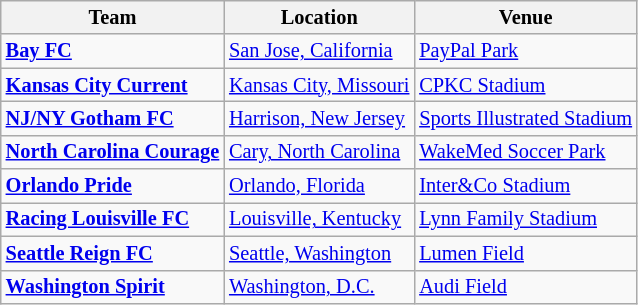<table class="wikitable" style="font-size:85%">
<tr>
<th>Team</th>
<th>Location</th>
<th>Venue</th>
</tr>
<tr>
<td><strong><a href='#'>Bay FC</a></strong></td>
<td><a href='#'>San Jose, California</a></td>
<td><a href='#'>PayPal Park</a></td>
</tr>
<tr>
<td><strong><a href='#'>Kansas City Current</a></strong></td>
<td><a href='#'>Kansas City, Missouri</a></td>
<td><a href='#'>CPKC Stadium</a></td>
</tr>
<tr>
<td><strong><a href='#'>NJ/NY Gotham FC</a></strong></td>
<td><a href='#'>Harrison, New Jersey</a></td>
<td><a href='#'>Sports Illustrated Stadium</a></td>
</tr>
<tr>
<td><strong><a href='#'>North Carolina Courage</a></strong></td>
<td><a href='#'>Cary, North Carolina</a></td>
<td><a href='#'>WakeMed Soccer Park</a></td>
</tr>
<tr>
<td><strong><a href='#'>Orlando Pride</a></strong></td>
<td><a href='#'>Orlando, Florida</a></td>
<td><a href='#'>Inter&Co Stadium</a></td>
</tr>
<tr>
<td><strong><a href='#'>Racing Louisville FC</a></strong></td>
<td><a href='#'>Louisville, Kentucky</a></td>
<td><a href='#'>Lynn Family Stadium</a></td>
</tr>
<tr>
<td><strong><a href='#'>Seattle Reign FC</a></strong></td>
<td><a href='#'>Seattle, Washington</a></td>
<td><a href='#'>Lumen Field</a></td>
</tr>
<tr>
<td><strong><a href='#'>Washington Spirit</a></strong></td>
<td><a href='#'>Washington, D.C.</a></td>
<td><a href='#'>Audi Field</a></td>
</tr>
</table>
